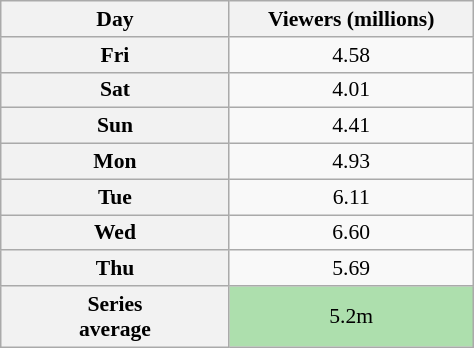<table class="wikitable" style="font-size:90%; text-align:center; width: 25%; margin-left: left; margin-right: auto;">
<tr>
<th style="width:8%">Day</th>
<th style="width:8%" colspan=2>Viewers (millions)</th>
</tr>
<tr>
<th>Fri</th>
<td>4.58</td>
</tr>
<tr>
<th>Sat</th>
<td>4.01</td>
</tr>
<tr>
<th>Sun</th>
<td>4.41</td>
</tr>
<tr>
<th>Mon</th>
<td>4.93</td>
</tr>
<tr>
<th>Tue</th>
<td>6.11</td>
</tr>
<tr>
<th>Wed</th>
<td>6.60</td>
</tr>
<tr>
<th>Thu</th>
<td>5.69</td>
</tr>
<tr>
<th>Series<br>average</th>
<td colspan="2" style="background:#ADDFAD;">5.2m</td>
</tr>
</table>
